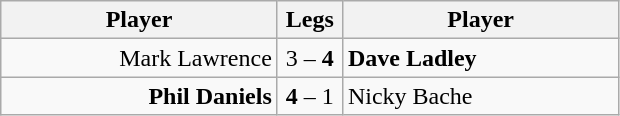<table class=wikitable style="text-align:center">
<tr>
<th width=177>Player</th>
<th width=36>Legs</th>
<th width=177>Player</th>
</tr>
<tr align=left>
<td align=right>Mark Lawrence </td>
<td align=center>3 – <strong>4</strong></td>
<td> <strong>Dave Ladley</strong></td>
</tr>
<tr align=left>
<td align=right><strong>Phil Daniels</strong> </td>
<td align=center><strong>4</strong> – 1</td>
<td> Nicky Bache</td>
</tr>
</table>
